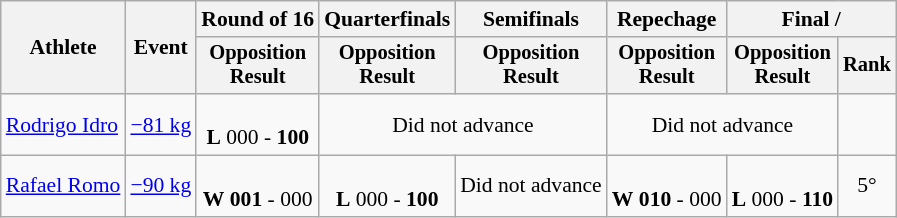<table class="wikitable" style="font-size:90%">
<tr>
<th rowspan=2>Athlete</th>
<th rowspan=2>Event</th>
<th>Round of 16</th>
<th>Quarterfinals</th>
<th>Semifinals</th>
<th>Repechage</th>
<th colspan=2>Final / </th>
</tr>
<tr style="font-size:95%">
<th>Opposition<br>Result</th>
<th>Opposition<br>Result</th>
<th>Opposition<br>Result</th>
<th>Opposition<br>Result</th>
<th>Opposition<br>Result</th>
<th>Rank</th>
</tr>
<tr align=center>
<td align=left><a href='#'>Rodrigo Idro</a></td>
<td align=left><a href='#'>−81 kg</a></td>
<td><br> <strong>L</strong> 000 - <strong>100</strong></td>
<td colspan="2">Did not advance</td>
<td colspan="2">Did not advance</td>
<td></td>
</tr>
<tr align=center>
<td align=left><a href='#'>Rafael Romo</a></td>
<td align=left><a href='#'>−90 kg</a></td>
<td><br> <strong>W</strong> <strong>001</strong> - 000</td>
<td><br> <strong>L</strong> 000 - <strong>100</strong></td>
<td colspan="1">Did not advance</td>
<td><br> <strong>W</strong> <strong>010</strong> - 000</td>
<td><br> <strong>L</strong> 000 - <strong>110</strong></td>
<td colspan="1">5°</td>
</tr>
</table>
